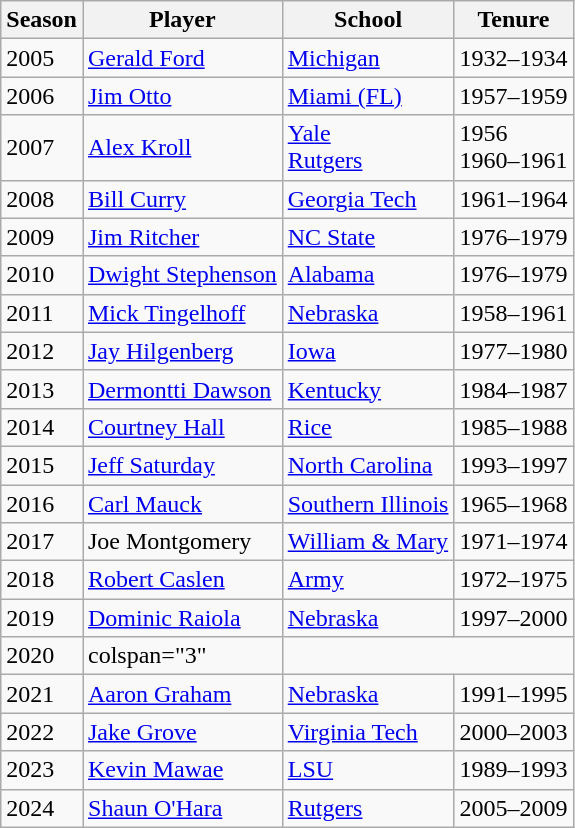<table class="wikitable">
<tr>
<th bgcolor="#e5e5e5">Season</th>
<th bgcolor="#e5e5e5">Player</th>
<th bgcolor="#e5e5e5">School</th>
<th bgcolor="#e5e5e5">Tenure</th>
</tr>
<tr>
<td>2005</td>
<td><a href='#'>Gerald Ford</a></td>
<td><a href='#'>Michigan</a></td>
<td>1932–1934</td>
</tr>
<tr>
<td>2006</td>
<td><a href='#'>Jim Otto</a></td>
<td><a href='#'>Miami (FL)</a></td>
<td>1957–1959</td>
</tr>
<tr>
<td>2007</td>
<td><a href='#'>Alex Kroll</a></td>
<td><a href='#'>Yale</a> <br> <a href='#'>Rutgers</a></td>
<td>1956 <br> 1960–1961</td>
</tr>
<tr>
<td>2008</td>
<td><a href='#'>Bill Curry</a></td>
<td><a href='#'>Georgia Tech</a></td>
<td>1961–1964</td>
</tr>
<tr>
<td>2009</td>
<td><a href='#'>Jim Ritcher</a></td>
<td><a href='#'>NC State</a></td>
<td>1976–1979</td>
</tr>
<tr>
<td>2010</td>
<td><a href='#'>Dwight Stephenson</a></td>
<td><a href='#'>Alabama</a></td>
<td>1976–1979</td>
</tr>
<tr>
<td>2011</td>
<td><a href='#'>Mick Tingelhoff</a></td>
<td><a href='#'>Nebraska</a></td>
<td>1958–1961</td>
</tr>
<tr>
<td>2012</td>
<td><a href='#'>Jay Hilgenberg</a></td>
<td><a href='#'>Iowa</a></td>
<td>1977–1980</td>
</tr>
<tr>
<td>2013</td>
<td><a href='#'>Dermontti Dawson</a></td>
<td><a href='#'>Kentucky</a></td>
<td>1984–1987</td>
</tr>
<tr>
<td>2014</td>
<td><a href='#'>Courtney Hall</a></td>
<td><a href='#'>Rice</a></td>
<td>1985–1988</td>
</tr>
<tr>
<td>2015</td>
<td><a href='#'>Jeff Saturday</a></td>
<td><a href='#'>North Carolina</a></td>
<td>1993–1997</td>
</tr>
<tr>
<td>2016</td>
<td><a href='#'>Carl Mauck</a></td>
<td><a href='#'>Southern Illinois</a></td>
<td>1965–1968</td>
</tr>
<tr>
<td>2017</td>
<td>Joe Montgomery</td>
<td><a href='#'>William & Mary</a></td>
<td>1971–1974</td>
</tr>
<tr>
<td>2018</td>
<td><a href='#'>Robert Caslen</a></td>
<td><a href='#'>Army</a></td>
<td>1972–1975</td>
</tr>
<tr>
<td>2019</td>
<td><a href='#'>Dominic Raiola</a></td>
<td><a href='#'>Nebraska</a></td>
<td>1997–2000</td>
</tr>
<tr>
<td>2020</td>
<td>colspan="3" </td>
</tr>
<tr>
<td>2021</td>
<td><a href='#'>Aaron Graham</a></td>
<td><a href='#'>Nebraska</a></td>
<td>1991–1995</td>
</tr>
<tr>
<td>2022</td>
<td><a href='#'>Jake Grove</a></td>
<td><a href='#'>Virginia Tech</a></td>
<td>2000–2003</td>
</tr>
<tr>
<td>2023</td>
<td><a href='#'>Kevin Mawae</a></td>
<td><a href='#'>LSU</a></td>
<td>1989–1993</td>
</tr>
<tr>
<td>2024</td>
<td><a href='#'>Shaun O'Hara</a></td>
<td><a href='#'>Rutgers</a></td>
<td>2005–2009</td>
</tr>
</table>
